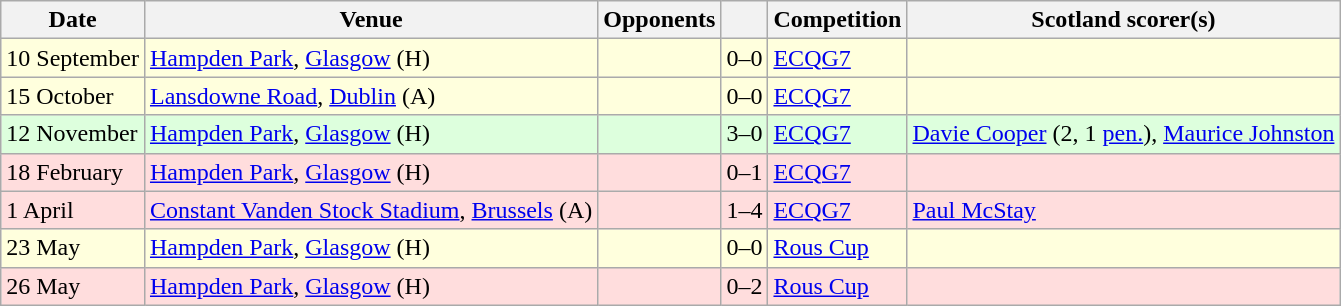<table class="wikitable">
<tr>
<th>Date</th>
<th>Venue</th>
<th>Opponents</th>
<th></th>
<th>Competition</th>
<th>Scotland scorer(s)</th>
</tr>
<tr bgcolor=#ffffdd>
<td>10 September</td>
<td><a href='#'>Hampden Park</a>, <a href='#'>Glasgow</a> (H)</td>
<td></td>
<td align=center>0–0</td>
<td><a href='#'>ECQG7</a></td>
<td></td>
</tr>
<tr bgcolor=#ffffdd>
<td>15 October</td>
<td><a href='#'>Lansdowne Road</a>, <a href='#'>Dublin</a> (A)</td>
<td></td>
<td align=center>0–0</td>
<td><a href='#'>ECQG7</a></td>
<td></td>
</tr>
<tr bgcolor=#ddffdd>
<td>12 November</td>
<td><a href='#'>Hampden Park</a>, <a href='#'>Glasgow</a> (H)</td>
<td></td>
<td align=center>3–0</td>
<td><a href='#'>ECQG7</a></td>
<td><a href='#'>Davie Cooper</a> (2, 1 <a href='#'>pen.</a>), <a href='#'>Maurice Johnston</a></td>
</tr>
<tr bgcolor=#ffdddd>
<td>18 February</td>
<td><a href='#'>Hampden Park</a>, <a href='#'>Glasgow</a> (H)</td>
<td></td>
<td align=center>0–1</td>
<td><a href='#'>ECQG7</a></td>
<td></td>
</tr>
<tr bgcolor=#ffdddd>
<td>1 April</td>
<td><a href='#'>Constant Vanden Stock Stadium</a>, <a href='#'>Brussels</a> (A)</td>
<td></td>
<td align=center>1–4</td>
<td><a href='#'>ECQG7</a></td>
<td><a href='#'>Paul McStay</a></td>
</tr>
<tr bgcolor=#ffffdd>
<td>23 May</td>
<td><a href='#'>Hampden Park</a>, <a href='#'>Glasgow</a> (H)</td>
<td></td>
<td align=center>0–0</td>
<td><a href='#'>Rous Cup</a></td>
<td></td>
</tr>
<tr bgcolor=#ffdddd>
<td>26 May</td>
<td><a href='#'>Hampden Park</a>, <a href='#'>Glasgow</a> (H)</td>
<td></td>
<td align=center>0–2</td>
<td><a href='#'>Rous Cup</a></td>
<td></td>
</tr>
</table>
